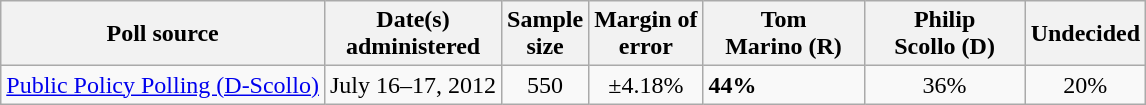<table class="wikitable">
<tr>
<th>Poll source</th>
<th>Date(s)<br>administered</th>
<th>Sample<br>size</th>
<th>Margin of <br>error</th>
<th style="width:100px;">Tom<br>Marino (R)</th>
<th style="width:100px;">Philip<br>Scollo (D)</th>
<th>Undecided</th>
</tr>
<tr>
<td><a href='#'>Public Policy Polling (D-Scollo)</a></td>
<td align="center">July 16–17, 2012</td>
<td align="center">550</td>
<td align="center">±4.18%</td>
<td><strong>44%</strong></td>
<td align="center">36%</td>
<td align="center">20%</td>
</tr>
</table>
